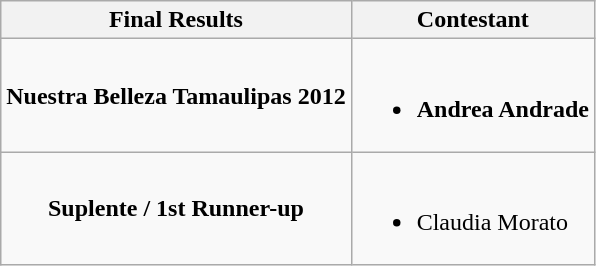<table class="wikitable">
<tr>
<th>Final Results</th>
<th>Contestant</th>
</tr>
<tr>
<td style="text-align:center;"><strong>Nuestra Belleza Tamaulipas 2012</strong></td>
<td><br><ul><li><strong>Andrea Andrade</strong></li></ul></td>
</tr>
<tr>
<td style="text-align:center;"><strong>Suplente / 1st Runner-up</strong></td>
<td><br><ul><li>Claudia Morato</li></ul></td>
</tr>
</table>
